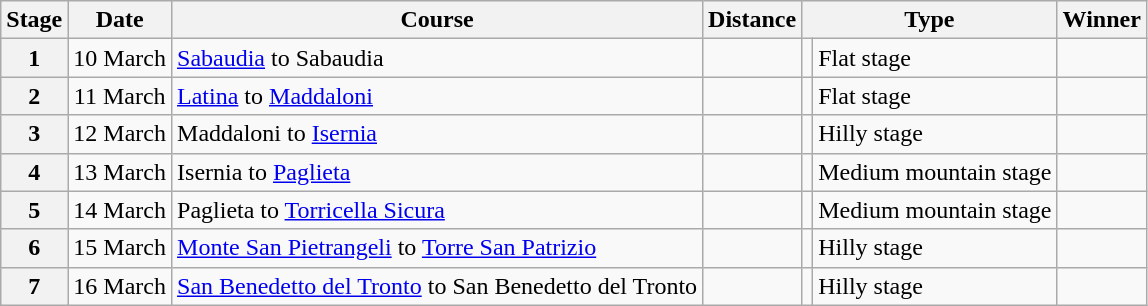<table class="wikitable">
<tr>
<th scope="col">Stage</th>
<th scope="col">Date</th>
<th scope="col">Course</th>
<th scope="col">Distance</th>
<th scope="col" colspan="2">Type</th>
<th scope=col>Winner</th>
</tr>
<tr>
<th scope="row" style="text-align:center;">1</th>
<td style="text-align:center;">10 March</td>
<td><a href='#'>Sabaudia</a> to Sabaudia</td>
<td style="text-align:center;"></td>
<td></td>
<td>Flat stage</td>
<td></td>
</tr>
<tr>
<th scope="row" style="text-align:center;">2</th>
<td style="text-align:center;">11 March</td>
<td><a href='#'>Latina</a> to <a href='#'>Maddaloni</a></td>
<td style="text-align:center;"></td>
<td></td>
<td>Flat stage</td>
<td></td>
</tr>
<tr>
<th scope="row" style="text-align:center;">3</th>
<td style="text-align:center;">12 March</td>
<td>Maddaloni to <a href='#'>Isernia</a></td>
<td style="text-align:center;"></td>
<td></td>
<td>Hilly stage</td>
<td></td>
</tr>
<tr>
<th scope="row" style="text-align:center;">4</th>
<td style="text-align:center;">13 March</td>
<td>Isernia to <a href='#'>Paglieta</a></td>
<td style="text-align:center;"></td>
<td></td>
<td>Medium mountain stage</td>
<td></td>
</tr>
<tr>
<th scope="row" style="text-align:center;">5</th>
<td style="text-align:center;">14 March</td>
<td>Paglieta to <a href='#'>Torricella Sicura</a></td>
<td style="text-align:center;"></td>
<td></td>
<td>Medium mountain stage</td>
<td></td>
</tr>
<tr>
<th scope="row" style="text-align:center;">6</th>
<td style="text-align:center;">15 March</td>
<td><a href='#'>Monte San Pietrangeli</a> to <a href='#'>Torre San Patrizio</a></td>
<td style="text-align:center;"></td>
<td></td>
<td>Hilly stage</td>
<td></td>
</tr>
<tr>
<th scope="row" style="text-align:center;">7</th>
<td style="text-align:center;">16 March</td>
<td><a href='#'>San Benedetto del Tronto</a> to San Benedetto del Tronto</td>
<td style="text-align:center;"></td>
<td></td>
<td>Hilly stage</td>
<td></td>
</tr>
</table>
